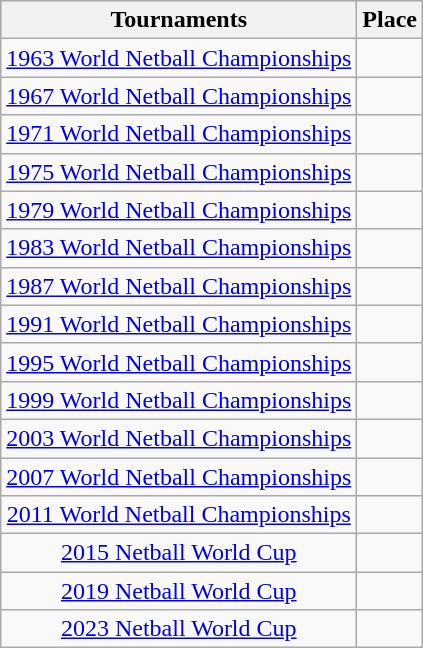<table class="wikitable collapsible" style="text-align:center;">
<tr style="background:silver;">
<th>Tournaments</th>
<th>Place</th>
</tr>
<tr>
<td><a href='#'>1963 World Netball Championships</a></td>
<td></td>
</tr>
<tr>
<td><a href='#'>1967 World Netball Championships</a></td>
<td></td>
</tr>
<tr>
<td><a href='#'>1971 World Netball Championships</a></td>
<td></td>
</tr>
<tr>
<td><a href='#'>1975 World Netball Championships</a></td>
<td></td>
</tr>
<tr>
<td><a href='#'>1979 World Netball Championships</a></td>
<td></td>
</tr>
<tr>
<td><a href='#'>1983 World Netball Championships</a></td>
<td></td>
</tr>
<tr>
<td><a href='#'>1987 World Netball Championships</a></td>
<td></td>
</tr>
<tr>
<td><a href='#'>1991 World Netball Championships</a></td>
<td></td>
</tr>
<tr>
<td><a href='#'>1995 World Netball Championships</a></td>
<td></td>
</tr>
<tr>
<td><a href='#'>1999 World Netball Championships</a></td>
<td></td>
</tr>
<tr>
<td><a href='#'>2003 World Netball Championships</a></td>
<td></td>
</tr>
<tr>
<td><a href='#'>2007 World Netball Championships</a></td>
<td></td>
</tr>
<tr>
<td><a href='#'>2011 World Netball Championships</a></td>
<td></td>
</tr>
<tr>
<td><a href='#'>2015 Netball World Cup</a></td>
<td></td>
</tr>
<tr>
<td><a href='#'>2019 Netball World Cup</a></td>
<td></td>
</tr>
<tr>
<td><a href='#'>2023 Netball World Cup</a></td>
<td></td>
</tr>
</table>
